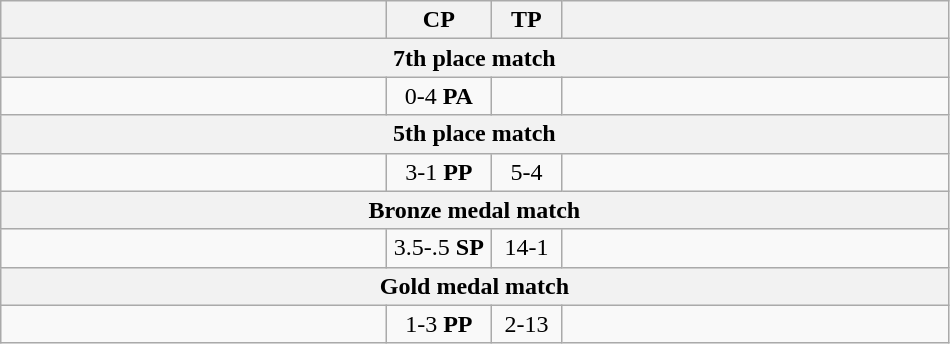<table class="wikitable" style="text-align: center;" |>
<tr>
<th width="250"></th>
<th width="62">CP</th>
<th width="40">TP</th>
<th width="250"></th>
</tr>
<tr>
<th colspan="5">7th place match</th>
</tr>
<tr>
<td style="text-align:left;"></td>
<td>0-4 <strong>PA</strong></td>
<td></td>
<td style="text-align:left;"><strong></strong></td>
</tr>
<tr>
<th colspan="5">5th place match</th>
</tr>
<tr>
<td style="text-align:left;"><strong></strong></td>
<td>3-1 <strong>PP</strong></td>
<td>5-4</td>
<td style="text-align:left;"></td>
</tr>
<tr>
<th colspan="5">Bronze medal match</th>
</tr>
<tr>
<td style="text-align:left;"><strong></strong></td>
<td>3.5-.5 <strong>SP</strong></td>
<td>14-1</td>
<td style="text-align:left;"></td>
</tr>
<tr>
<th colspan="5">Gold medal match</th>
</tr>
<tr>
<td style="text-align:left;"></td>
<td>1-3 <strong>PP</strong></td>
<td>2-13</td>
<td style="text-align:left;"><strong></strong></td>
</tr>
</table>
